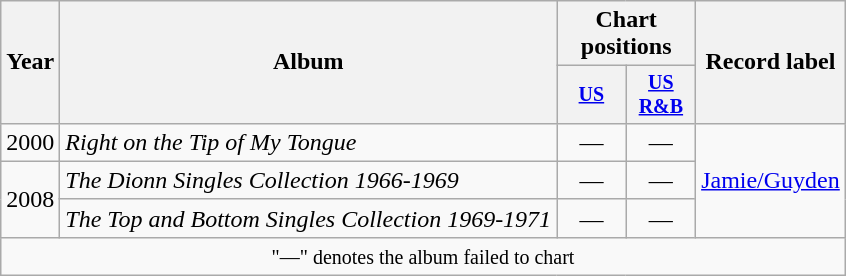<table class="wikitable" style="text-align:center;">
<tr>
<th rowspan="2">Year</th>
<th rowspan="2">Album</th>
<th colspan="2">Chart positions</th>
<th rowspan="2">Record label</th>
</tr>
<tr style="font-size:smaller;">
<th style="width:40px;"><a href='#'>US</a></th>
<th style="width:40px;"><a href='#'>US<br>R&B</a></th>
</tr>
<tr>
<td>2000</td>
<td style="text-align:left;"><em>Right on the Tip of My Tongue</em></td>
<td>—</td>
<td>—</td>
<td rowspan="3"><a href='#'>Jamie/Guyden</a></td>
</tr>
<tr>
<td rowspan="2">2008</td>
<td style="text-align:left;"><em>The Dionn Singles Collection 1966-1969</em></td>
<td>—</td>
<td>—</td>
</tr>
<tr>
<td style="text-align:left;"><em>The Top and Bottom Singles Collection 1969-1971</em></td>
<td>—</td>
<td>—</td>
</tr>
<tr>
<td style="text-align:center;" colspan="7"><small>"—" denotes the album failed to chart</small></td>
</tr>
</table>
